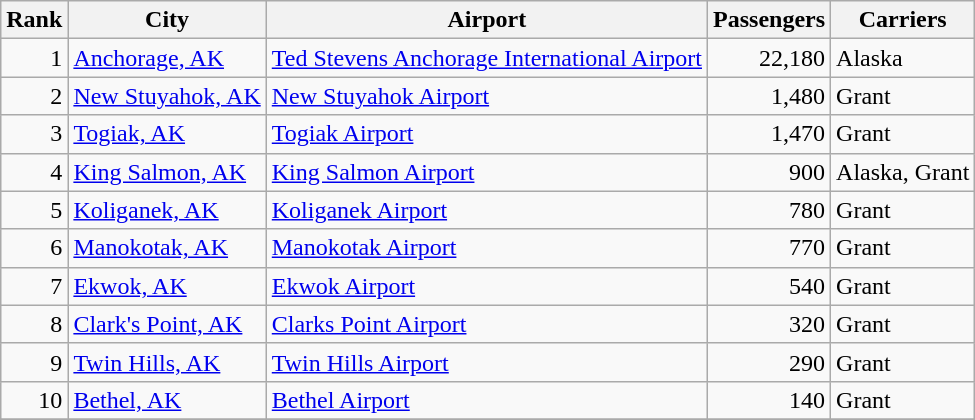<table class="wikitable">
<tr>
<th>Rank</th>
<th>City</th>
<th>Airport</th>
<th>Passengers</th>
<th>Carriers</th>
</tr>
<tr>
<td align=right>1</td>
<td> <a href='#'>Anchorage, AK</a></td>
<td><a href='#'>Ted Stevens Anchorage International Airport</a></td>
<td align=right>22,180</td>
<td>Alaska</td>
</tr>
<tr>
<td align=right>2</td>
<td> <a href='#'>New Stuyahok, AK</a></td>
<td><a href='#'>New Stuyahok Airport</a></td>
<td align=right>1,480</td>
<td>Grant</td>
</tr>
<tr>
<td align=right>3</td>
<td> <a href='#'>Togiak, AK</a></td>
<td><a href='#'>Togiak Airport</a></td>
<td align=right>1,470</td>
<td>Grant</td>
</tr>
<tr>
<td align=right>4</td>
<td> <a href='#'>King Salmon, AK</a></td>
<td><a href='#'>King Salmon Airport</a></td>
<td align=right>900</td>
<td>Alaska, Grant</td>
</tr>
<tr>
<td align=right>5</td>
<td> <a href='#'>Koliganek, AK</a></td>
<td><a href='#'>Koliganek Airport</a></td>
<td align=right>780</td>
<td>Grant</td>
</tr>
<tr>
<td align=right>6</td>
<td> <a href='#'>Manokotak, AK</a></td>
<td><a href='#'>Manokotak Airport</a></td>
<td align=right>770</td>
<td>Grant</td>
</tr>
<tr>
<td align=right>7</td>
<td> <a href='#'>Ekwok, AK</a></td>
<td><a href='#'>Ekwok Airport</a></td>
<td align=right>540</td>
<td>Grant</td>
</tr>
<tr>
<td align=right>8</td>
<td> <a href='#'>Clark's Point, AK</a></td>
<td><a href='#'>Clarks Point Airport</a></td>
<td align=right>320</td>
<td>Grant</td>
</tr>
<tr>
<td align=right>9</td>
<td> <a href='#'>Twin Hills, AK</a></td>
<td><a href='#'>Twin Hills Airport</a></td>
<td align=right>290</td>
<td>Grant</td>
</tr>
<tr>
<td align=right>10</td>
<td> <a href='#'>Bethel, AK</a></td>
<td><a href='#'>Bethel Airport</a></td>
<td align=right>140</td>
<td>Grant</td>
</tr>
<tr>
</tr>
</table>
